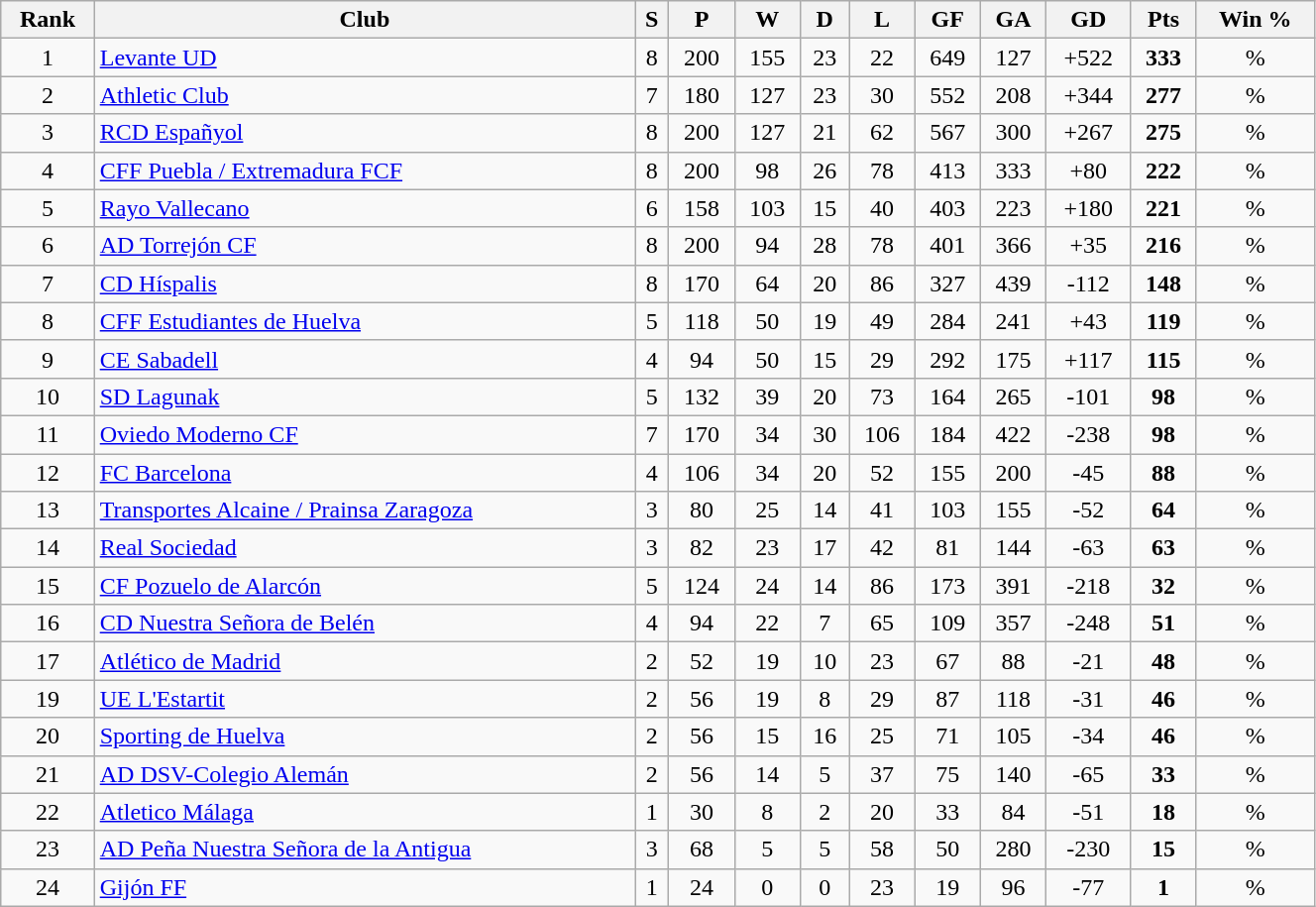<table class="wikitable sortable" style="width:70%; text-align: center;">
<tr>
<th>Rank</th>
<th>Club</th>
<th>S</th>
<th>P</th>
<th>W</th>
<th>D</th>
<th>L</th>
<th>GF</th>
<th>GA</th>
<th>GD</th>
<th>Pts</th>
<th>Win %</th>
</tr>
<tr>
<td align=center>1</td>
<td align=left><a href='#'>Levante UD</a></td>
<td>8</td>
<td>200</td>
<td>155</td>
<td>23</td>
<td>22</td>
<td>649</td>
<td>127</td>
<td>+522</td>
<td><strong>333</strong></td>
<td>%</td>
</tr>
<tr>
<td align=center>2</td>
<td align=left><a href='#'>Athletic Club</a></td>
<td>7</td>
<td>180</td>
<td>127</td>
<td>23</td>
<td>30</td>
<td>552</td>
<td>208</td>
<td>+344</td>
<td><strong>277</strong></td>
<td>%</td>
</tr>
<tr>
<td align=center>3</td>
<td align=left><a href='#'>RCD Españyol</a></td>
<td>8</td>
<td>200</td>
<td>127</td>
<td>21</td>
<td>62</td>
<td>567</td>
<td>300</td>
<td>+267</td>
<td><strong>275</strong></td>
<td>%</td>
</tr>
<tr>
<td align=center>4</td>
<td align=left><a href='#'>CFF Puebla / Extremadura FCF</a></td>
<td>8</td>
<td>200</td>
<td>98</td>
<td>26</td>
<td>78</td>
<td>413</td>
<td>333</td>
<td>+80</td>
<td><strong>222</strong></td>
<td>%</td>
</tr>
<tr>
<td align=center>5</td>
<td align=left><a href='#'>Rayo Vallecano</a></td>
<td>6</td>
<td>158</td>
<td>103</td>
<td>15</td>
<td>40</td>
<td>403</td>
<td>223</td>
<td>+180</td>
<td><strong>221</strong></td>
<td>%</td>
</tr>
<tr>
<td align=center>6</td>
<td align=left><a href='#'>AD Torrejón CF</a></td>
<td>8</td>
<td>200</td>
<td>94</td>
<td>28</td>
<td>78</td>
<td>401</td>
<td>366</td>
<td>+35</td>
<td><strong>216</strong></td>
<td>%</td>
</tr>
<tr>
<td align=center>7</td>
<td align=left><a href='#'>CD Híspalis</a></td>
<td>8</td>
<td>170</td>
<td>64</td>
<td>20</td>
<td>86</td>
<td>327</td>
<td>439</td>
<td>-112</td>
<td><strong>148</strong></td>
<td>%</td>
</tr>
<tr>
<td align=center>8</td>
<td align=left><a href='#'>CFF Estudiantes de Huelva</a></td>
<td>5</td>
<td>118</td>
<td>50</td>
<td>19</td>
<td>49</td>
<td>284</td>
<td>241</td>
<td>+43</td>
<td><strong>119</strong></td>
<td>%</td>
</tr>
<tr>
<td align=center>9</td>
<td align=left><a href='#'>CE Sabadell</a></td>
<td>4</td>
<td>94</td>
<td>50</td>
<td>15</td>
<td>29</td>
<td>292</td>
<td>175</td>
<td>+117</td>
<td><strong>115</strong></td>
<td>%</td>
</tr>
<tr>
<td align=center>10</td>
<td align=left><a href='#'>SD Lagunak</a></td>
<td>5</td>
<td>132</td>
<td>39</td>
<td>20</td>
<td>73</td>
<td>164</td>
<td>265</td>
<td>-101</td>
<td><strong>98</strong></td>
<td>%</td>
</tr>
<tr>
<td align=center>11</td>
<td align=left><a href='#'>Oviedo Moderno CF</a></td>
<td>7</td>
<td>170</td>
<td>34</td>
<td>30</td>
<td>106</td>
<td>184</td>
<td>422</td>
<td>-238</td>
<td><strong>98</strong></td>
<td>%</td>
</tr>
<tr>
<td align=center>12</td>
<td align=left><a href='#'>FC Barcelona</a></td>
<td>4</td>
<td>106</td>
<td>34</td>
<td>20</td>
<td>52</td>
<td>155</td>
<td>200</td>
<td>-45</td>
<td><strong>88</strong></td>
<td>%</td>
</tr>
<tr>
<td align=center>13</td>
<td align=left><a href='#'>Transportes Alcaine / Prainsa Zaragoza</a></td>
<td>3</td>
<td>80</td>
<td>25</td>
<td>14</td>
<td>41</td>
<td>103</td>
<td>155</td>
<td>-52</td>
<td><strong>64</strong></td>
<td>%</td>
</tr>
<tr>
<td align=center>14</td>
<td align=left><a href='#'>Real Sociedad</a></td>
<td>3</td>
<td>82</td>
<td>23</td>
<td>17</td>
<td>42</td>
<td>81</td>
<td>144</td>
<td>-63</td>
<td><strong>63</strong></td>
<td>%</td>
</tr>
<tr>
<td align=center>15</td>
<td align=left><a href='#'>CF Pozuelo de Alarcón</a></td>
<td>5</td>
<td>124</td>
<td>24</td>
<td>14</td>
<td>86</td>
<td>173</td>
<td>391</td>
<td>-218</td>
<td><strong>32</strong></td>
<td>%</td>
</tr>
<tr>
<td align=center>16</td>
<td align=left><a href='#'>CD Nuestra Señora de Belén</a></td>
<td>4</td>
<td>94</td>
<td>22</td>
<td>7</td>
<td>65</td>
<td>109</td>
<td>357</td>
<td>-248</td>
<td><strong>51</strong></td>
<td>%</td>
</tr>
<tr>
<td align=center>17</td>
<td align=left><a href='#'>Atlético de Madrid</a></td>
<td>2</td>
<td>52</td>
<td>19</td>
<td>10</td>
<td>23</td>
<td>67</td>
<td>88</td>
<td>-21</td>
<td><strong>48</strong></td>
<td>%</td>
</tr>
<tr>
<td align=center>19</td>
<td align=left><a href='#'>UE L'Estartit</a></td>
<td>2</td>
<td>56</td>
<td>19</td>
<td>8</td>
<td>29</td>
<td>87</td>
<td>118</td>
<td>-31</td>
<td><strong>46</strong></td>
<td>%</td>
</tr>
<tr>
<td align=center>20</td>
<td align=left><a href='#'>Sporting de Huelva</a></td>
<td>2</td>
<td>56</td>
<td>15</td>
<td>16</td>
<td>25</td>
<td>71</td>
<td>105</td>
<td>-34</td>
<td><strong>46</strong></td>
<td>%</td>
</tr>
<tr>
<td align=center>21</td>
<td align=left><a href='#'>AD DSV-Colegio Alemán</a></td>
<td>2</td>
<td>56</td>
<td>14</td>
<td>5</td>
<td>37</td>
<td>75</td>
<td>140</td>
<td>-65</td>
<td><strong>33</strong></td>
<td>%</td>
</tr>
<tr>
<td align=center>22</td>
<td align=left><a href='#'>Atletico Málaga</a></td>
<td>1</td>
<td>30</td>
<td>8</td>
<td>2</td>
<td>20</td>
<td>33</td>
<td>84</td>
<td>-51</td>
<td><strong>18</strong></td>
<td>%</td>
</tr>
<tr>
<td align=center>23</td>
<td align=left><a href='#'>AD Peña Nuestra Señora de la Antigua</a></td>
<td>3</td>
<td>68</td>
<td>5</td>
<td>5</td>
<td>58</td>
<td>50</td>
<td>280</td>
<td>-230</td>
<td><strong>15</strong></td>
<td>%</td>
</tr>
<tr>
<td align=center>24</td>
<td align=left><a href='#'>Gijón FF</a></td>
<td>1</td>
<td>24</td>
<td>0</td>
<td>0</td>
<td>23</td>
<td>19</td>
<td>96</td>
<td>-77</td>
<td><strong>1</strong></td>
<td>%</td>
</tr>
</table>
